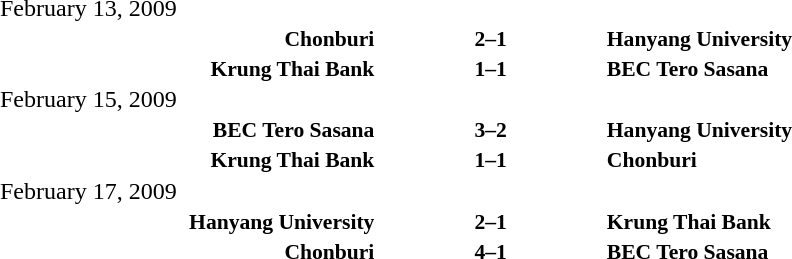<table width=100% cellspacing=1>
<tr>
<th width=20%></th>
<th width=12%></th>
<th width=20%></th>
<th></th>
</tr>
<tr>
<td>February 13, 2009</td>
</tr>
<tr style=font-size:90%>
<td align=right><strong>Chonburi</strong></td>
<td align=center><strong>2–1</strong></td>
<td><strong>Hanyang University</strong></td>
<td></td>
<td></td>
</tr>
<tr style=font-size:90%>
<td align=right><strong>Krung Thai Bank</strong></td>
<td align=center><strong>1–1</strong></td>
<td><strong>BEC Tero Sasana</strong></td>
<td></td>
<td></td>
</tr>
<tr>
<td>February 15, 2009</td>
</tr>
<tr style=font-size:90%>
<td align=right><strong>BEC Tero Sasana</strong></td>
<td align=center><strong>3–2</strong></td>
<td><strong>Hanyang University</strong></td>
<td></td>
<td></td>
</tr>
<tr style=font-size:90%>
<td align=right><strong>Krung Thai Bank</strong></td>
<td align=center><strong>1–1</strong></td>
<td><strong>Chonburi</strong></td>
<td></td>
<td></td>
</tr>
<tr>
<td>February 17, 2009</td>
</tr>
<tr style=font-size:90%>
<td align=right><strong>Hanyang University</strong></td>
<td align=center><strong>2–1</strong></td>
<td><strong>Krung Thai Bank</strong></td>
<td></td>
<td></td>
</tr>
<tr style=font-size:90%>
<td align=right><strong>Chonburi</strong></td>
<td align=center><strong>4–1</strong></td>
<td><strong>BEC Tero Sasana</strong></td>
<td></td>
<td></td>
</tr>
</table>
